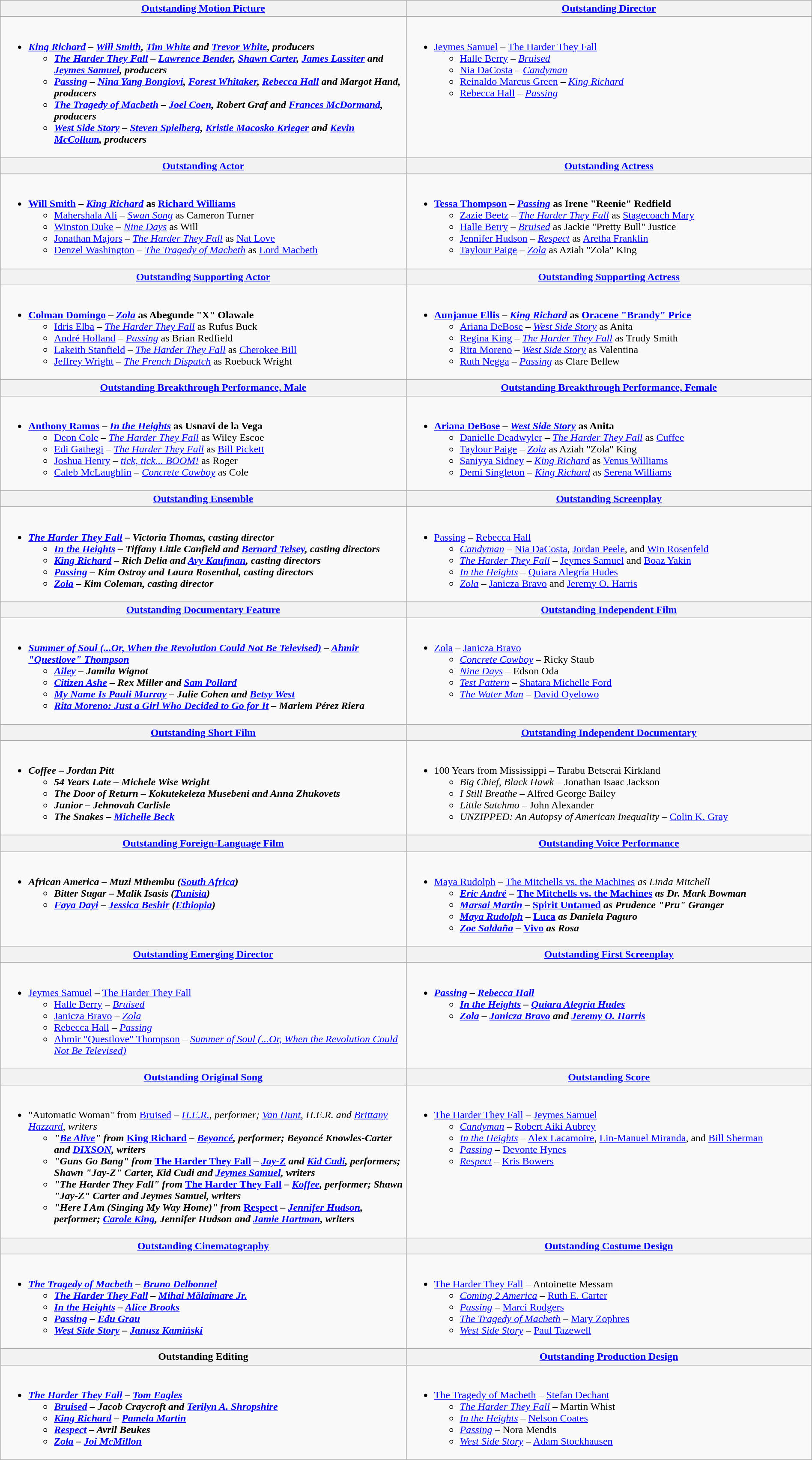<table class=wikitable width="100%">
<tr>
<th width="50%"><a href='#'>Outstanding Motion Picture</a></th>
<th width="50%"><a href='#'>Outstanding Director</a></th>
</tr>
<tr>
<td valign="top"><br><ul><li><strong><em><a href='#'>King Richard</a><em> – <a href='#'>Will Smith</a>, <a href='#'>Tim White</a> and <a href='#'>Trevor White</a>, producers<strong><ul><li></em><a href='#'>The Harder They Fall</a><em> – <a href='#'>Lawrence Bender</a>, <a href='#'>Shawn Carter</a>, <a href='#'>James Lassiter</a> and <a href='#'>Jeymes Samuel</a>, producers</li><li></em><a href='#'>Passing</a><em> – <a href='#'>Nina Yang Bongiovi</a>, <a href='#'>Forest Whitaker</a>, <a href='#'>Rebecca Hall</a> and Margot Hand, producers</li><li></em><a href='#'>The Tragedy of Macbeth</a><em> – <a href='#'>Joel Coen</a>, Robert Graf and <a href='#'>Frances McDormand</a>, producers</li><li></em><a href='#'>West Side Story</a><em> – <a href='#'>Steven Spielberg</a>, <a href='#'>Kristie Macosko Krieger</a> and <a href='#'>Kevin McCollum</a>, producers</li></ul></li></ul></td>
<td valign="top"><br><ul><li></strong><a href='#'>Jeymes Samuel</a> – </em><a href='#'>The Harder They Fall</a></em></strong><ul><li><a href='#'>Halle Berry</a> – <em><a href='#'>Bruised</a></em></li><li><a href='#'>Nia DaCosta</a> – <em><a href='#'>Candyman</a></em></li><li><a href='#'>Reinaldo Marcus Green</a> – <em><a href='#'>King Richard</a></em></li><li><a href='#'>Rebecca Hall</a> – <em><a href='#'>Passing</a></em></li></ul></li></ul></td>
</tr>
<tr>
<th width="50%"><a href='#'>Outstanding Actor</a></th>
<th width="50%"><a href='#'>Outstanding Actress</a></th>
</tr>
<tr>
<td valign="top"><br><ul><li><strong><a href='#'>Will Smith</a> – <em><a href='#'>King Richard</a></em> as <a href='#'>Richard Williams</a></strong><ul><li><a href='#'>Mahershala Ali</a> – <em><a href='#'>Swan Song</a></em> as Cameron Turner</li><li><a href='#'>Winston Duke</a> – <em><a href='#'>Nine Days</a></em> as Will</li><li><a href='#'>Jonathan Majors</a> – <em><a href='#'>The Harder They Fall</a></em> as <a href='#'>Nat Love</a></li><li><a href='#'>Denzel Washington</a> – <em><a href='#'>The Tragedy of Macbeth</a></em> as <a href='#'>Lord Macbeth</a></li></ul></li></ul></td>
<td valign="top"><br><ul><li><strong><a href='#'>Tessa Thompson</a> – <em><a href='#'>Passing</a></em> as Irene "Reenie" Redfield</strong><ul><li><a href='#'>Zazie Beetz</a> – <em><a href='#'>The Harder They Fall</a></em> as <a href='#'>Stagecoach Mary</a></li><li><a href='#'>Halle Berry</a> – <em><a href='#'>Bruised</a></em> as Jackie "Pretty Bull" Justice</li><li><a href='#'>Jennifer Hudson</a> – <em><a href='#'>Respect</a></em> as <a href='#'>Aretha Franklin</a></li><li><a href='#'>Taylour Paige</a> – <em><a href='#'>Zola</a></em> as Aziah "Zola" King</li></ul></li></ul></td>
</tr>
<tr>
<th width="50%"><a href='#'>Outstanding Supporting Actor</a></th>
<th width="50%"><a href='#'>Outstanding Supporting Actress</a></th>
</tr>
<tr>
<td valign="top"><br><ul><li><strong><a href='#'>Colman Domingo</a> – <em><a href='#'>Zola</a></em> as Abegunde "X" Olawale</strong><ul><li><a href='#'>Idris Elba</a> – <em><a href='#'>The Harder They Fall</a></em> as Rufus Buck</li><li><a href='#'>André Holland</a> – <em><a href='#'>Passing</a></em> as Brian Redfield</li><li><a href='#'>Lakeith Stanfield</a> – <em><a href='#'>The Harder They Fall</a></em> as <a href='#'>Cherokee Bill</a></li><li><a href='#'>Jeffrey Wright</a> – <em><a href='#'>The French Dispatch</a></em> as Roebuck Wright</li></ul></li></ul></td>
<td valign="top"><br><ul><li><strong><a href='#'>Aunjanue Ellis</a> – <em><a href='#'>King Richard</a></em> as <a href='#'>Oracene "Brandy" Price</a></strong><ul><li><a href='#'>Ariana DeBose</a> – <em><a href='#'>West Side Story</a></em> as Anita</li><li><a href='#'>Regina King</a> – <em><a href='#'>The Harder They Fall</a></em> as Trudy Smith</li><li><a href='#'>Rita Moreno</a> – <em><a href='#'>West Side Story</a></em> as Valentina</li><li><a href='#'>Ruth Negga</a> – <em><a href='#'>Passing</a></em> as Clare Bellew</li></ul></li></ul></td>
</tr>
<tr>
<th width="50%"><a href='#'>Outstanding Breakthrough Performance, Male</a></th>
<th width="50%"><a href='#'>Outstanding Breakthrough Performance, Female</a></th>
</tr>
<tr>
<td valign="top"><br><ul><li><strong><a href='#'>Anthony Ramos</a> – <em><a href='#'>In the Heights</a></em> as Usnavi de la Vega</strong><ul><li><a href='#'>Deon Cole</a> – <em><a href='#'>The Harder They Fall</a></em> as Wiley Escoe</li><li><a href='#'>Edi Gathegi</a> – <em><a href='#'>The Harder They Fall</a></em> as <a href='#'>Bill Pickett</a></li><li><a href='#'>Joshua Henry</a> – <em><a href='#'>tick, tick... BOOM!</a></em> as Roger</li><li><a href='#'>Caleb McLaughlin</a> – <em><a href='#'>Concrete Cowboy</a></em> as Cole</li></ul></li></ul></td>
<td valign="top"><br><ul><li><strong><a href='#'>Ariana DeBose</a> – <em><a href='#'>West Side Story</a></em> as Anita</strong><ul><li><a href='#'>Danielle Deadwyler</a> – <em><a href='#'>The Harder They Fall</a></em> as <a href='#'>Cuffee</a></li><li><a href='#'>Taylour Paige</a> – <em><a href='#'>Zola</a></em> as Aziah "Zola" King</li><li><a href='#'>Saniyya Sidney</a> – <em><a href='#'>King Richard</a></em> as <a href='#'>Venus Williams</a></li><li><a href='#'>Demi Singleton</a> – <em><a href='#'>King Richard</a></em> as <a href='#'>Serena Williams</a></li></ul></li></ul></td>
</tr>
<tr>
<th width="50%"><a href='#'>Outstanding Ensemble</a></th>
<th width="50%"><a href='#'>Outstanding Screenplay</a></th>
</tr>
<tr>
<td valign="top"><br><ul><li><strong><em><a href='#'>The Harder They Fall</a><em> – Victoria Thomas, casting director<strong><ul><li></em><a href='#'>In the Heights</a><em> – Tiffany Little Canfield and <a href='#'>Bernard Telsey</a>, casting directors</li><li></em><a href='#'>King Richard</a><em> – Rich Delia and <a href='#'>Avy Kaufman</a>, casting directors</li><li></em><a href='#'>Passing</a><em> – Kim Ostroy and Laura Rosenthal, casting directors</li><li></em><a href='#'>Zola</a><em> – Kim Coleman, casting director</li></ul></li></ul></td>
<td valign="top"><br><ul><li></em></strong><a href='#'>Passing</a></em> – <a href='#'>Rebecca Hall</a></strong><ul><li><em><a href='#'>Candyman</a></em> – <a href='#'>Nia DaCosta</a>, <a href='#'>Jordan Peele</a>, and <a href='#'>Win Rosenfeld</a></li><li><em><a href='#'>The Harder They Fall</a></em> – <a href='#'>Jeymes Samuel</a> and <a href='#'>Boaz Yakin</a></li><li><em><a href='#'>In the Heights</a></em> – <a href='#'>Quiara Alegría Hudes</a></li><li><em><a href='#'>Zola</a></em> – <a href='#'>Janicza Bravo</a> and <a href='#'>Jeremy O. Harris</a></li></ul></li></ul></td>
</tr>
<tr>
<th width="50%"><a href='#'>Outstanding Documentary Feature</a></th>
<th width="50%"><a href='#'>Outstanding Independent Film</a></th>
</tr>
<tr>
<td valign="top"><br><ul><li><strong><em><a href='#'>Summer of Soul (...Or, When the Revolution Could Not Be Televised)</a><em> – <a href='#'>Ahmir "Questlove" Thompson</a><strong><ul><li></em><a href='#'>Ailey</a><em> – Jamila Wignot</li><li></em><a href='#'>Citizen Ashe</a><em> – Rex Miller and <a href='#'>Sam Pollard</a></li><li></em><a href='#'>My Name Is Pauli Murray</a><em> – Julie Cohen and <a href='#'>Betsy West</a></li><li></em><a href='#'>Rita Moreno: Just a Girl Who Decided to Go for It</a><em> – Mariem Pérez Riera</li></ul></li></ul></td>
<td valign="top"><br><ul><li></em></strong><a href='#'>Zola</a></em> – <a href='#'>Janicza Bravo</a></strong><ul><li><em><a href='#'>Concrete Cowboy</a></em> – Ricky Staub</li><li><em><a href='#'>Nine Days</a></em> – Edson Oda</li><li><em><a href='#'>Test Pattern</a></em> – <a href='#'>Shatara Michelle Ford</a></li><li><em><a href='#'>The Water Man</a></em> – <a href='#'>David Oyelowo</a></li></ul></li></ul></td>
</tr>
<tr>
<th width="50%"><a href='#'>Outstanding Short Film</a></th>
<th width="50%"><a href='#'>Outstanding Independent Documentary</a></th>
</tr>
<tr>
<td valign="top"><br><ul><li><strong><em>Coffee<em> – Jordan Pitt<strong><ul><li></em>54 Years Late<em> – Michele Wise Wright</li><li></em>The Door of Return<em> – Kokutekeleza Musebeni and Anna Zhukovets</li><li></em>Junior<em> – Jehnovah Carlisle</li><li></em>The Snakes<em> – <a href='#'>Michelle Beck</a></li></ul></li></ul></td>
<td valign="top"><br><ul><li></em></strong>100 Years from Mississippi</em> – Tarabu Betserai Kirkland</strong><ul><li><em>Big Chief, Black Hawk</em> – Jonathan Isaac Jackson</li><li><em>I Still Breathe</em> – Alfred George Bailey</li><li><em>Little Satchmo</em> – John Alexander</li><li><em>UNZIPPED: An Autopsy of American Inequality</em> – <a href='#'>Colin K. Gray</a></li></ul></li></ul></td>
</tr>
<tr>
<th width="50%"><a href='#'>Outstanding Foreign-Language Film</a></th>
<th width="50%"><a href='#'>Outstanding Voice Performance</a></th>
</tr>
<tr>
<td valign="top"><br><ul><li><strong><em>African America<em> – Muzi Mthembu (<a href='#'>South Africa</a>)<strong><ul><li></em>Bitter Sugar<em> – Malik Isasis (<a href='#'>Tunisia</a>)</li><li></em><a href='#'>Faya Dayi</a><em> – <a href='#'>Jessica Beshir</a> (<a href='#'>Ethiopia</a>)</li></ul></li></ul></td>
<td valign="top"><br><ul><li></strong><a href='#'>Maya Rudolph</a> – </em><a href='#'>The Mitchells vs. the Machines</a><em> as Linda Mitchell<strong><ul><li><a href='#'>Eric André</a> – </em><a href='#'>The Mitchells vs. the Machines</a><em> as Dr. Mark Bowman</li><li><a href='#'>Marsai Martin</a> – </em><a href='#'>Spirit Untamed</a><em> as Prudence "Pru" Granger</li><li><a href='#'>Maya Rudolph</a> – </em><a href='#'>Luca</a><em> as Daniela Paguro</li><li><a href='#'>Zoe Saldaña</a> – </em><a href='#'>Vivo</a><em> as Rosa</li></ul></li></ul></td>
</tr>
<tr>
<th width="50%"><a href='#'>Outstanding Emerging Director</a></th>
<th width="50%"><a href='#'>Outstanding First Screenplay</a></th>
</tr>
<tr>
<td valign="top"><br><ul><li></strong><a href='#'>Jeymes Samuel</a> – </em><a href='#'>The Harder They Fall</a></em></strong><ul><li><a href='#'>Halle Berry</a> – <em><a href='#'>Bruised</a></em></li><li><a href='#'>Janicza Bravo</a> – <em><a href='#'>Zola</a></em></li><li><a href='#'>Rebecca Hall</a> – <em><a href='#'>Passing</a></em></li><li><a href='#'>Ahmir "Questlove" Thompson</a> – <em><a href='#'>Summer of Soul (...Or, When the Revolution Could Not Be Televised)</a></em></li></ul></li></ul></td>
<td valign="top"><br><ul><li><strong><em><a href='#'>Passing</a><em> – <a href='#'>Rebecca Hall</a><strong><ul><li></em><a href='#'>In the Heights</a><em> – <a href='#'>Quiara Alegría Hudes</a></li><li></em><a href='#'>Zola</a><em> – <a href='#'>Janicza Bravo</a> and <a href='#'>Jeremy O. Harris</a></li></ul></li></ul></td>
</tr>
<tr>
<th width="50%"><a href='#'>Outstanding Original Song</a></th>
<th width="50%"><a href='#'>Outstanding Score</a></th>
</tr>
<tr>
<td valign="top"><br><ul><li></strong>"Automatic Woman" from </em><a href='#'>Bruised</a><em> – <a href='#'>H.E.R.</a>, performer; <a href='#'>Van Hunt</a>, H.E.R. and <a href='#'>Brittany Hazzard</a>, writers<strong><ul><li>"<a href='#'>Be Alive</a>" from </em><a href='#'>King Richard</a><em> – <a href='#'>Beyoncé</a>, performer; Beyoncé Knowles-Carter and <a href='#'>DIXSON</a>, writers</li><li>"Guns Go Bang" from </em><a href='#'>The Harder They Fall</a><em> – <a href='#'>Jay-Z</a> and <a href='#'>Kid Cudi</a>, performers; Shawn "Jay-Z" Carter, Kid Cudi and <a href='#'>Jeymes Samuel</a>, writers</li><li>"The Harder They Fall" from </em><a href='#'>The Harder They Fall</a><em> – <a href='#'>Koffee</a>, performer; Shawn "Jay-Z" Carter and Jeymes Samuel, writers</li><li>"Here I Am (Singing My Way Home)" from </em><a href='#'>Respect</a><em> – <a href='#'>Jennifer Hudson</a>, performer; <a href='#'>Carole King</a>, Jennifer Hudson and <a href='#'>Jamie Hartman</a>, writers</li></ul></li></ul></td>
<td valign="top"><br><ul><li></em></strong><a href='#'>The Harder They Fall</a></em> – <a href='#'>Jeymes Samuel</a></strong><ul><li><em><a href='#'>Candyman</a></em> – <a href='#'>Robert Aiki Aubrey</a></li><li><em><a href='#'>In the Heights</a></em> – <a href='#'>Alex Lacamoire</a>, <a href='#'>Lin-Manuel Miranda</a>, and <a href='#'>Bill Sherman</a></li><li><em><a href='#'>Passing</a></em> – <a href='#'>Devonte Hynes</a></li><li><em><a href='#'>Respect</a></em> – <a href='#'>Kris Bowers</a></li></ul></li></ul></td>
</tr>
<tr>
<th width="50%"><a href='#'>Outstanding Cinematography</a></th>
<th width="50%"><a href='#'>Outstanding Costume Design</a></th>
</tr>
<tr>
<td valign="top"><br><ul><li><strong><em><a href='#'>The Tragedy of Macbeth</a><em> – <a href='#'>Bruno Delbonnel</a><strong><ul><li></em><a href='#'>The Harder They Fall</a><em> – <a href='#'>Mihai Mălaimare Jr.</a></li><li></em><a href='#'>In the Heights</a><em> – <a href='#'>Alice Brooks</a></li><li></em><a href='#'>Passing</a><em> – <a href='#'>Edu Grau</a></li><li></em><a href='#'>West Side Story</a><em> – <a href='#'>Janusz Kamiński</a></li></ul></li></ul></td>
<td valign="top"><br><ul><li></em></strong><a href='#'>The Harder They Fall</a></em> – Antoinette Messam</strong><ul><li><em><a href='#'>Coming 2 America</a></em> – <a href='#'>Ruth E. Carter</a></li><li><em><a href='#'>Passing</a></em> – <a href='#'>Marci Rodgers</a></li><li><em><a href='#'>The Tragedy of Macbeth</a></em> – <a href='#'>Mary Zophres</a></li><li><em><a href='#'>West Side Story</a></em> – <a href='#'>Paul Tazewell</a></li></ul></li></ul></td>
</tr>
<tr>
<th width="50%">Outstanding Editing</th>
<th width="50%"><a href='#'>Outstanding Production Design</a></th>
</tr>
<tr>
<td valign="top"><br><ul><li><strong><em><a href='#'>The Harder They Fall</a><em> – <a href='#'>Tom Eagles</a><strong><ul><li></em><a href='#'>Bruised</a><em> – Jacob Craycroft and <a href='#'>Terilyn A. Shropshire</a></li><li></em><a href='#'>King Richard</a><em> – <a href='#'>Pamela Martin</a></li><li></em><a href='#'>Respect</a><em> – Avril Beukes</li><li></em><a href='#'>Zola</a><em> – <a href='#'>Joi McMillon</a></li></ul></li></ul></td>
<td valign="top"><br><ul><li></em></strong><a href='#'>The Tragedy of Macbeth</a></em> – <a href='#'>Stefan Dechant</a></strong><ul><li><em><a href='#'>The Harder They Fall</a></em> – Martin Whist</li><li><em><a href='#'>In the Heights</a></em> – <a href='#'>Nelson Coates</a></li><li><em><a href='#'>Passing</a></em> – Nora Mendis</li><li><em><a href='#'>West Side Story</a></em> – <a href='#'>Adam Stockhausen</a></li></ul></li></ul></td>
</tr>
</table>
